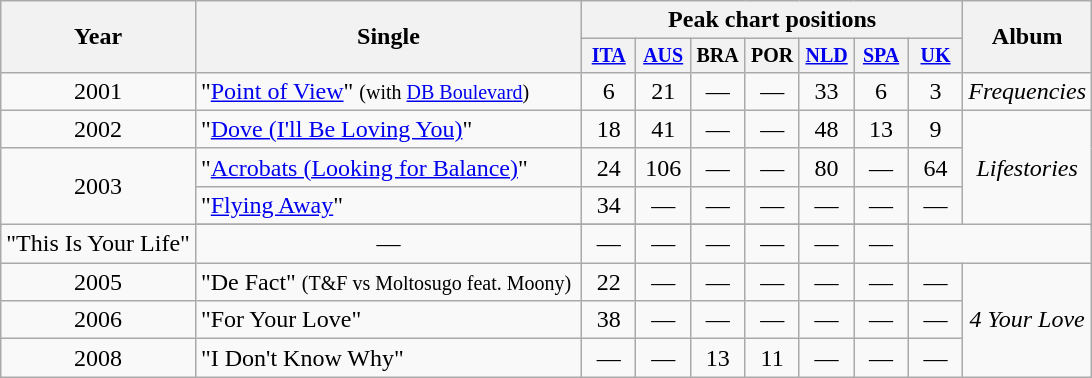<table class="wikitable">
<tr>
<th rowspan="2">Year</th>
<th rowspan="2" width="250">Single</th>
<th colspan="7">Peak chart positions</th>
<th rowspan="2">Album</th>
</tr>
<tr style=font-size:smaller>
<th align="center" width="30"><a href='#'>ITA</a><br></th>
<th align="center" width="30"><a href='#'>AUS</a><br></th>
<th align="center" width="30">BRA</th>
<th align="center" width="30">POR</th>
<th align="center" width="30"><a href='#'>NLD</a><br></th>
<th align="center" width="30"><a href='#'>SPA</a><br></th>
<th align="center" width="30"><a href='#'>UK</a><br></th>
</tr>
<tr>
<td align="center">2001</td>
<td align="left">"<a href='#'>Point of View</a>" <small>(with <a href='#'>DB Boulevard</a>)</small></td>
<td align="center">6</td>
<td align="center">21</td>
<td align="center">—</td>
<td align="center">—</td>
<td align="center">33</td>
<td align="center">6</td>
<td align="center">3</td>
<td align="center"><em>Frequencies</em></td>
</tr>
<tr>
<td align="center">2002</td>
<td align="left">"<a href='#'>Dove (I'll Be Loving You)</a>"</td>
<td align="center">18</td>
<td align="center">41</td>
<td align="center">—</td>
<td align="center">—</td>
<td align="center">48</td>
<td align="center">13</td>
<td align="center">9</td>
<td align="center" rowspan="4"><em>Lifestories</em></td>
</tr>
<tr>
<td align="center" rowspan="3">2003</td>
<td align="left">"<a href='#'>Acrobats (Looking for Balance)</a>"</td>
<td align="center">24</td>
<td align="center">106</td>
<td align="center">—</td>
<td align="center">—</td>
<td align="center">80</td>
<td align="center">—</td>
<td align="center">64</td>
</tr>
<tr>
<td align="left">"<a href='#'>Flying Away</a>"</td>
<td align="center">34</td>
<td align="center">—</td>
<td align="center">—</td>
<td align="center">—</td>
<td align="center">—</td>
<td align="center">—</td>
<td align="center">—</td>
</tr>
<tr>
</tr>
<tr>
<td align="left">"This Is Your Life"</td>
<td align="center">—</td>
<td align="center">—</td>
<td align="center">—</td>
<td align="center">—</td>
<td align="center">—</td>
<td align="center">—</td>
<td align="center">—</td>
</tr>
<tr>
<td align="center">2005</td>
<td align="left">"De Fact" <small>(T&F vs Moltosugo feat. Moony)</small></td>
<td align="center">22</td>
<td align="center">—</td>
<td align="center">—</td>
<td align="center">—</td>
<td align="center">—</td>
<td align="center">—</td>
<td align="center">—</td>
<td align="center" rowspan="3"><em>4 Your Love</em></td>
</tr>
<tr>
<td align="center">2006</td>
<td align="left">"For Your Love"</td>
<td align="center">38</td>
<td align="center">—</td>
<td align="center">—</td>
<td align="center">—</td>
<td align="center">—</td>
<td align="center">—</td>
<td align="center">—</td>
</tr>
<tr>
<td align="center">2008</td>
<td align="left">"I Don't Know Why"</td>
<td align="center">—</td>
<td align="center">—</td>
<td align="center">13</td>
<td align="center">11</td>
<td align="center">—</td>
<td align="center">—</td>
<td align="center">—</td>
</tr>
</table>
